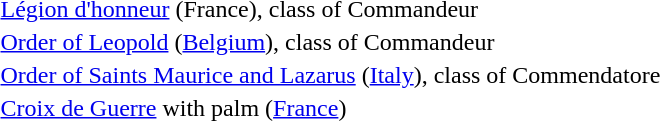<table>
<tr>
<td></td>
<td><a href='#'>Légion d'honneur</a> (France), class of Commandeur</td>
</tr>
<tr>
<td></td>
<td><a href='#'>Order of Leopold</a> (<a href='#'>Belgium</a>), class of Commandeur</td>
</tr>
<tr>
<td></td>
<td><a href='#'>Order of Saints Maurice and Lazarus</a> (<a href='#'>Italy</a>), class of Commendatore</td>
</tr>
<tr>
<td></td>
<td><a href='#'>Croix de Guerre</a> with palm (<a href='#'>France</a>)</td>
</tr>
</table>
